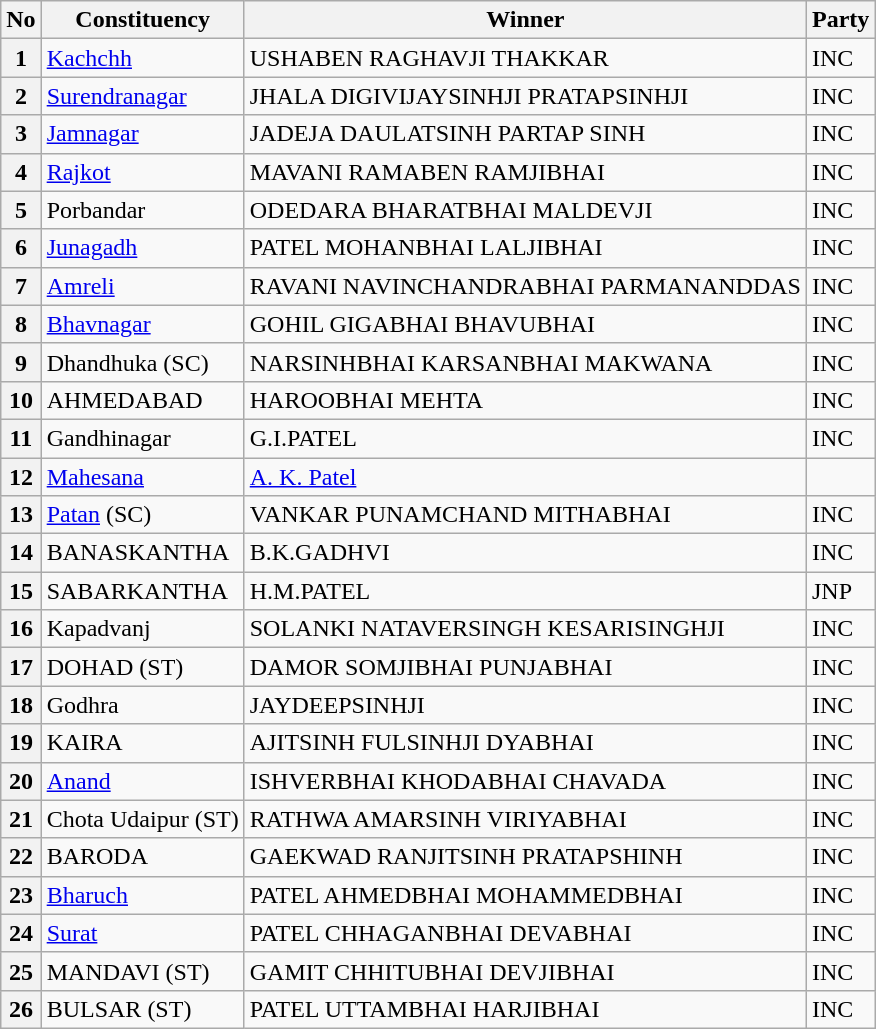<table class="wikitable sortable">
<tr>
<th>No</th>
<th>Constituency</th>
<th>Winner</th>
<th>Party</th>
</tr>
<tr>
<th>1</th>
<td><a href='#'>Kachchh</a></td>
<td>USHABEN RAGHAVJI THAKKAR</td>
<td>INC</td>
</tr>
<tr>
<th>2</th>
<td><a href='#'>Surendranagar</a></td>
<td>JHALA DIGIVIJAYSINHJI PRATAPSINHJI</td>
<td>INC</td>
</tr>
<tr>
<th>3</th>
<td><a href='#'>Jamnagar</a></td>
<td>JADEJA DAULATSINH PARTAP SINH</td>
<td>INC</td>
</tr>
<tr>
<th>4</th>
<td><a href='#'>Rajkot</a></td>
<td>MAVANI RAMABEN RAMJIBHAI</td>
<td>INC</td>
</tr>
<tr>
<th>5</th>
<td>Porbandar</td>
<td>ODEDARA BHARATBHAI MALDEVJI</td>
<td>INC</td>
</tr>
<tr>
<th>6</th>
<td><a href='#'>Junagadh</a></td>
<td>PATEL MOHANBHAI LALJIBHAI</td>
<td>INC</td>
</tr>
<tr>
<th>7</th>
<td><a href='#'>Amreli</a></td>
<td>RAVANI NAVINCHANDRABHAI PARMANANDDAS</td>
<td>INC</td>
</tr>
<tr>
<th>8</th>
<td><a href='#'>Bhavnagar</a></td>
<td>GOHIL GIGABHAI BHAVUBHAI</td>
<td>INC</td>
</tr>
<tr>
<th>9</th>
<td>Dhandhuka (SC)</td>
<td>NARSINHBHAI KARSANBHAI MAKWANA</td>
<td>INC</td>
</tr>
<tr>
<th>10</th>
<td>AHMEDABAD</td>
<td>HAROOBHAI MEHTA</td>
<td>INC</td>
</tr>
<tr>
<th>11</th>
<td>Gandhinagar</td>
<td>G.I.PATEL</td>
<td>INC</td>
</tr>
<tr>
<th>12</th>
<td><a href='#'>Mahesana</a></td>
<td><a href='#'>A. K. Patel</a></td>
<td></td>
</tr>
<tr>
<th>13</th>
<td><a href='#'>Patan</a> (SC)</td>
<td>VANKAR PUNAMCHAND MITHABHAI</td>
<td>INC</td>
</tr>
<tr>
<th>14</th>
<td>BANASKANTHA</td>
<td>B.K.GADHVI</td>
<td>INC</td>
</tr>
<tr>
<th>15</th>
<td>SABARKANTHA</td>
<td>H.M.PATEL</td>
<td>JNP</td>
</tr>
<tr>
<th>16</th>
<td>Kapadvanj</td>
<td>SOLANKI NATAVERSINGH KESARISINGHJI</td>
<td>INC</td>
</tr>
<tr>
<th>17</th>
<td>DOHAD (ST)</td>
<td>DAMOR SOMJIBHAI PUNJABHAI</td>
<td>INC</td>
</tr>
<tr>
<th>18</th>
<td>Godhra</td>
<td>JAYDEEPSINHJI</td>
<td>INC</td>
</tr>
<tr>
<th>19</th>
<td>KAIRA</td>
<td>AJITSINH FULSINHJI DYABHAI</td>
<td>INC</td>
</tr>
<tr>
<th>20</th>
<td><a href='#'>Anand</a></td>
<td>ISHVERBHAI KHODABHAI CHAVADA</td>
<td>INC</td>
</tr>
<tr>
<th>21</th>
<td>Chota Udaipur (ST)</td>
<td>RATHWA AMARSINH VIRIYABHAI</td>
<td>INC</td>
</tr>
<tr>
<th>22</th>
<td>BARODA</td>
<td>GAEKWAD RANJITSINH PRATAPSHINH</td>
<td>INC</td>
</tr>
<tr>
<th>23</th>
<td><a href='#'>Bharuch</a></td>
<td>PATEL AHMEDBHAI MOHAMMEDBHAI</td>
<td>INC</td>
</tr>
<tr>
<th>24</th>
<td><a href='#'>Surat</a></td>
<td>PATEL CHHAGANBHAI DEVABHAI</td>
<td>INC</td>
</tr>
<tr>
<th>25</th>
<td>MANDAVI (ST)</td>
<td>GAMIT CHHITUBHAI DEVJIBHAI</td>
<td>INC</td>
</tr>
<tr>
<th>26</th>
<td>BULSAR (ST)</td>
<td>PATEL UTTAMBHAI HARJIBHAI</td>
<td>INC</td>
</tr>
</table>
